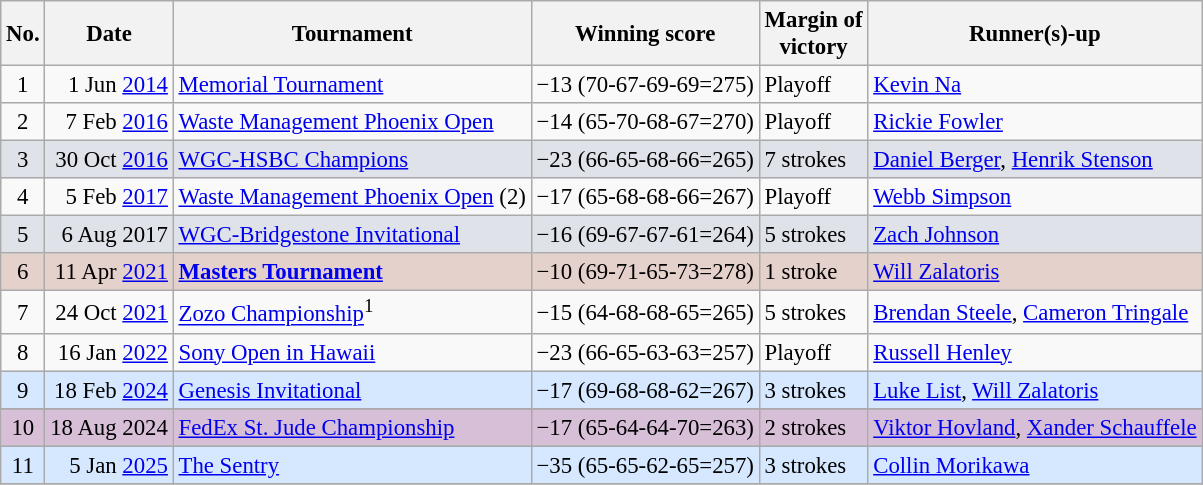<table class="wikitable" style="font-size:95%;">
<tr>
<th>No.</th>
<th>Date</th>
<th>Tournament</th>
<th>Winning score</th>
<th>Margin of<br>victory</th>
<th>Runner(s)-up</th>
</tr>
<tr>
<td align=center>1</td>
<td align=right>1 Jun <a href='#'>2014</a></td>
<td><a href='#'>Memorial Tournament</a></td>
<td>−13 (70-67-69-69=275)</td>
<td>Playoff</td>
<td> <a href='#'>Kevin Na</a></td>
</tr>
<tr>
<td align=center>2</td>
<td align=right>7 Feb <a href='#'>2016</a></td>
<td><a href='#'>Waste Management Phoenix Open</a></td>
<td>−14 (65-70-68-67=270)</td>
<td>Playoff</td>
<td> <a href='#'>Rickie Fowler</a></td>
</tr>
<tr style="background:#dfe2e9;">
<td align=center>3</td>
<td align=right>30 Oct <a href='#'>2016</a></td>
<td><a href='#'>WGC-HSBC Champions</a></td>
<td>−23 (66-65-68-66=265)</td>
<td>7 strokes</td>
<td> <a href='#'>Daniel Berger</a>,  <a href='#'>Henrik Stenson</a></td>
</tr>
<tr>
<td align=center>4</td>
<td align=right>5 Feb <a href='#'>2017</a></td>
<td><a href='#'>Waste Management Phoenix Open</a> (2)</td>
<td>−17 (65-68-68-66=267)</td>
<td>Playoff</td>
<td> <a href='#'>Webb Simpson</a></td>
</tr>
<tr style="background:#dfe2e9;">
<td align=center>5</td>
<td align=right>6 Aug 2017</td>
<td><a href='#'>WGC-Bridgestone Invitational</a></td>
<td>−16 (69-67-67-61=264)</td>
<td>5 strokes</td>
<td> <a href='#'>Zach Johnson</a></td>
</tr>
<tr style="background:#e5d1cb;">
<td align=center>6</td>
<td align=right>11 Apr <a href='#'>2021</a></td>
<td><strong><a href='#'>Masters Tournament</a></strong></td>
<td>−10 (69-71-65-73=278)</td>
<td>1 stroke</td>
<td> <a href='#'>Will Zalatoris</a></td>
</tr>
<tr>
<td align=center>7</td>
<td align=right>24 Oct <a href='#'>2021</a></td>
<td><a href='#'>Zozo Championship</a><sup>1</sup></td>
<td>−15 (64-68-68-65=265)</td>
<td>5 strokes</td>
<td> <a href='#'>Brendan Steele</a>,  <a href='#'>Cameron Tringale</a></td>
</tr>
<tr>
<td align=center>8</td>
<td align=right>16 Jan <a href='#'>2022</a></td>
<td><a href='#'>Sony Open in Hawaii</a></td>
<td>−23 (66-65-63-63=257)</td>
<td>Playoff</td>
<td> <a href='#'>Russell Henley</a></td>
</tr>
<tr style="background:#D6E8FF;">
<td align=center>9</td>
<td align=right>18 Feb <a href='#'>2024</a></td>
<td><a href='#'>Genesis Invitational</a></td>
<td>−17 (69-68-68-62=267)</td>
<td>3 strokes</td>
<td> <a href='#'>Luke List</a>,  <a href='#'>Will Zalatoris</a></td>
</tr>
<tr>
</tr>
<tr style="background:thistle;">
<td align=center>10</td>
<td align=right>18 Aug 2024</td>
<td><a href='#'>FedEx St. Jude Championship</a></td>
<td>−17 (65-64-64-70=263)</td>
<td>2 strokes</td>
<td> <a href='#'>Viktor Hovland</a>,  <a href='#'>Xander Schauffele</a></td>
</tr>
<tr>
</tr>
<tr style="background:#D6E8FF;">
<td align=center>11</td>
<td align=right>5 Jan <a href='#'>2025</a></td>
<td><a href='#'>The Sentry</a></td>
<td>−35 (65-65-62-65=257)</td>
<td>3 strokes</td>
<td> <a href='#'>Collin Morikawa</a></td>
</tr>
<tr>
</tr>
</table>
